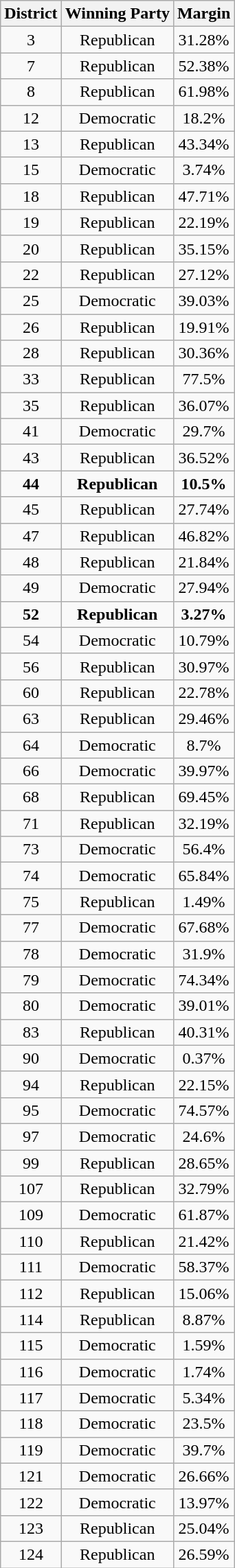<table class="wikitable sortable" style="text-align:center">
<tr>
<th>District</th>
<th>Winning Party</th>
<th>Margin</th>
</tr>
<tr>
<td>3</td>
<td>Republican</td>
<td>31.28%</td>
</tr>
<tr>
<td>7</td>
<td>Republican</td>
<td>52.38%</td>
</tr>
<tr>
<td>8</td>
<td>Republican</td>
<td>61.98%</td>
</tr>
<tr>
<td>12</td>
<td>Democratic</td>
<td>18.2%</td>
</tr>
<tr>
<td>13</td>
<td>Republican</td>
<td>43.34%</td>
</tr>
<tr>
<td>15</td>
<td>Democratic</td>
<td>3.74%</td>
</tr>
<tr>
<td>18</td>
<td>Republican</td>
<td>47.71%</td>
</tr>
<tr>
<td>19</td>
<td>Republican</td>
<td>22.19%</td>
</tr>
<tr>
<td>20</td>
<td>Republican</td>
<td>35.15%</td>
</tr>
<tr>
<td>22</td>
<td>Republican</td>
<td>27.12%</td>
</tr>
<tr>
<td>25</td>
<td>Democratic</td>
<td>39.03%</td>
</tr>
<tr>
<td>26</td>
<td>Republican</td>
<td>19.91%</td>
</tr>
<tr>
<td>28</td>
<td>Republican</td>
<td>30.36%</td>
</tr>
<tr>
<td>33</td>
<td>Republican</td>
<td>77.5%</td>
</tr>
<tr>
<td>35</td>
<td>Republican</td>
<td>36.07%</td>
</tr>
<tr>
<td>41</td>
<td>Democratic</td>
<td>29.7%</td>
</tr>
<tr>
<td>43</td>
<td>Republican</td>
<td>36.52%</td>
</tr>
<tr>
<td><strong>44</strong></td>
<td><strong>Republican</strong></td>
<td><strong>10.5%</strong></td>
</tr>
<tr>
<td>45</td>
<td>Republican</td>
<td>27.74%</td>
</tr>
<tr>
<td>47</td>
<td>Republican</td>
<td>46.82%</td>
</tr>
<tr>
<td>48</td>
<td>Republican</td>
<td>21.84%</td>
</tr>
<tr>
<td>49</td>
<td>Democratic</td>
<td>27.94%</td>
</tr>
<tr>
<td><strong> 52</strong></td>
<td><strong>Republican</strong></td>
<td><strong>3.27%</strong></td>
</tr>
<tr>
<td>54</td>
<td>Democratic</td>
<td>10.79%</td>
</tr>
<tr>
<td>56</td>
<td>Republican</td>
<td>30.97%</td>
</tr>
<tr>
<td>60</td>
<td>Republican</td>
<td>22.78%</td>
</tr>
<tr>
<td>63</td>
<td>Republican</td>
<td>29.46%</td>
</tr>
<tr>
<td>64</td>
<td>Democratic</td>
<td>8.7%</td>
</tr>
<tr>
<td>66</td>
<td>Democratic</td>
<td>39.97%</td>
</tr>
<tr>
<td>68</td>
<td>Republican</td>
<td>69.45%</td>
</tr>
<tr>
<td>71</td>
<td>Republican</td>
<td>32.19%</td>
</tr>
<tr>
<td>73</td>
<td>Democratic</td>
<td>56.4%</td>
</tr>
<tr>
<td>74</td>
<td>Democratic</td>
<td>65.84%</td>
</tr>
<tr>
<td>75</td>
<td>Republican</td>
<td>1.49%</td>
</tr>
<tr>
<td>77</td>
<td>Democratic</td>
<td>67.68%</td>
</tr>
<tr>
<td>78</td>
<td>Democratic</td>
<td>31.9%</td>
</tr>
<tr>
<td>79</td>
<td>Democratic</td>
<td>74.34%</td>
</tr>
<tr>
<td>80</td>
<td>Democratic</td>
<td>39.01%</td>
</tr>
<tr>
<td>83</td>
<td>Republican</td>
<td>40.31%</td>
</tr>
<tr>
<td>90</td>
<td>Democratic</td>
<td>0.37%</td>
</tr>
<tr>
<td>94</td>
<td>Republican</td>
<td>22.15%</td>
</tr>
<tr>
<td>95</td>
<td>Democratic</td>
<td>74.57%</td>
</tr>
<tr>
<td>97</td>
<td>Democratic</td>
<td>24.6%</td>
</tr>
<tr>
<td>99</td>
<td>Republican</td>
<td>28.65%</td>
</tr>
<tr>
<td>107</td>
<td>Republican</td>
<td>32.79%</td>
</tr>
<tr>
<td>109</td>
<td>Democratic</td>
<td>61.87%</td>
</tr>
<tr>
<td>110</td>
<td>Republican</td>
<td>21.42%</td>
</tr>
<tr>
<td>111</td>
<td>Democratic</td>
<td>58.37%</td>
</tr>
<tr>
<td>112</td>
<td>Republican</td>
<td>15.06%</td>
</tr>
<tr>
<td>114</td>
<td>Republican</td>
<td>8.87%</td>
</tr>
<tr>
<td>115</td>
<td>Democratic</td>
<td>1.59%</td>
</tr>
<tr>
<td>116</td>
<td>Democratic</td>
<td>1.74%</td>
</tr>
<tr>
<td>117</td>
<td>Democratic</td>
<td>5.34%</td>
</tr>
<tr>
<td>118</td>
<td>Democratic</td>
<td>23.5%</td>
</tr>
<tr>
<td>119</td>
<td>Democratic</td>
<td>39.7%</td>
</tr>
<tr>
<td>121</td>
<td>Democratic</td>
<td>26.66%</td>
</tr>
<tr>
<td>122</td>
<td>Democratic</td>
<td>13.97%</td>
</tr>
<tr>
<td>123</td>
<td>Republican</td>
<td>25.04%</td>
</tr>
<tr>
<td>124</td>
<td>Republican</td>
<td>26.59%</td>
</tr>
</table>
